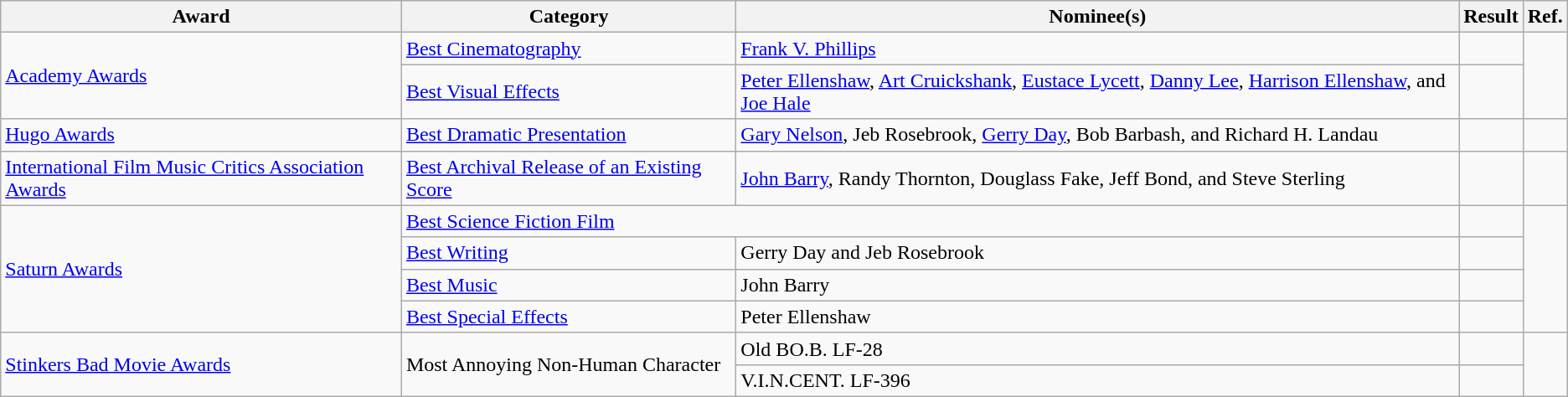<table class="wikitable">
<tr>
<th>Award</th>
<th>Category</th>
<th>Nominee(s)</th>
<th>Result</th>
<th>Ref.</th>
</tr>
<tr>
<td rowspan="2"><a href='#'>Academy Awards</a></td>
<td><a href='#'>Best Cinematography</a></td>
<td><a href='#'>Frank V. Phillips</a></td>
<td></td>
<td align="center" rowspan="2"></td>
</tr>
<tr>
<td><a href='#'>Best Visual Effects</a></td>
<td><a href='#'>Peter Ellenshaw</a>, <a href='#'>Art Cruickshank</a>, <a href='#'>Eustace Lycett</a>, <a href='#'>Danny Lee</a>, <a href='#'>Harrison Ellenshaw</a>, and <a href='#'>Joe Hale</a></td>
<td></td>
</tr>
<tr>
<td><a href='#'>Hugo Awards</a></td>
<td><a href='#'>Best Dramatic Presentation</a></td>
<td><a href='#'>Gary Nelson</a>, Jeb Rosebrook, <a href='#'>Gerry Day</a>, Bob Barbash, and Richard H. Landau</td>
<td></td>
<td align="center"></td>
</tr>
<tr>
<td><a href='#'>International Film Music Critics Association Awards</a></td>
<td><a href='#'>Best Archival Release of an Existing Score</a></td>
<td><a href='#'>John Barry</a>, Randy Thornton, Douglass Fake, Jeff Bond, and Steve Sterling</td>
<td></td>
<td align="center"></td>
</tr>
<tr>
<td rowspan="4"><a href='#'>Saturn Awards</a></td>
<td colspan="2"><a href='#'>Best Science Fiction Film</a></td>
<td></td>
<td align="center" rowspan="4"></td>
</tr>
<tr>
<td><a href='#'>Best Writing</a></td>
<td>Gerry Day and Jeb Rosebrook</td>
<td></td>
</tr>
<tr>
<td><a href='#'>Best Music</a></td>
<td>John Barry</td>
<td></td>
</tr>
<tr>
<td><a href='#'>Best Special Effects</a></td>
<td>Peter Ellenshaw</td>
<td></td>
</tr>
<tr>
<td rowspan="2"><a href='#'>Stinkers Bad Movie Awards</a></td>
<td rowspan=2>Most Annoying Non-Human Character</td>
<td>Old BO.B. LF-28 </td>
<td></td>
<td align="center" rowspan="2"></td>
</tr>
<tr>
<td>V.I.N.CENT. LF-396 </td>
<td></td>
</tr>
</table>
